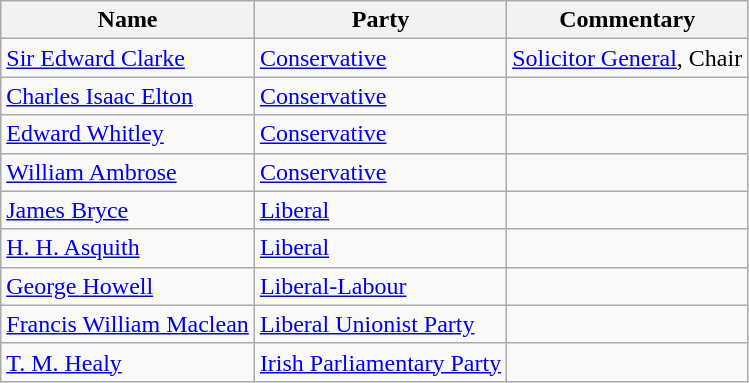<table class="wikitable">
<tr>
<th>Name</th>
<th>Party</th>
<th>Commentary</th>
</tr>
<tr>
<td><a href='#'>Sir Edward Clarke</a></td>
<td><a href='#'>Conservative</a></td>
<td><a href='#'>Solicitor General</a>, Chair</td>
</tr>
<tr>
<td><a href='#'>Charles Isaac Elton</a></td>
<td><a href='#'>Conservative</a></td>
<td></td>
</tr>
<tr>
<td><a href='#'>Edward Whitley</a></td>
<td><a href='#'>Conservative</a></td>
<td></td>
</tr>
<tr>
<td><a href='#'>William Ambrose</a></td>
<td><a href='#'>Conservative</a></td>
<td></td>
</tr>
<tr>
<td><a href='#'>James Bryce</a></td>
<td><a href='#'>Liberal</a></td>
<td></td>
</tr>
<tr>
<td><a href='#'>H. H. Asquith</a></td>
<td><a href='#'>Liberal</a></td>
<td></td>
</tr>
<tr>
<td><a href='#'>George Howell</a></td>
<td><a href='#'>Liberal-Labour</a></td>
<td></td>
</tr>
<tr>
<td><a href='#'>Francis William Maclean</a></td>
<td><a href='#'>Liberal Unionist Party</a></td>
<td></td>
</tr>
<tr>
<td><a href='#'>T. M. Healy</a></td>
<td><a href='#'>Irish Parliamentary Party</a></td>
<td></td>
</tr>
</table>
